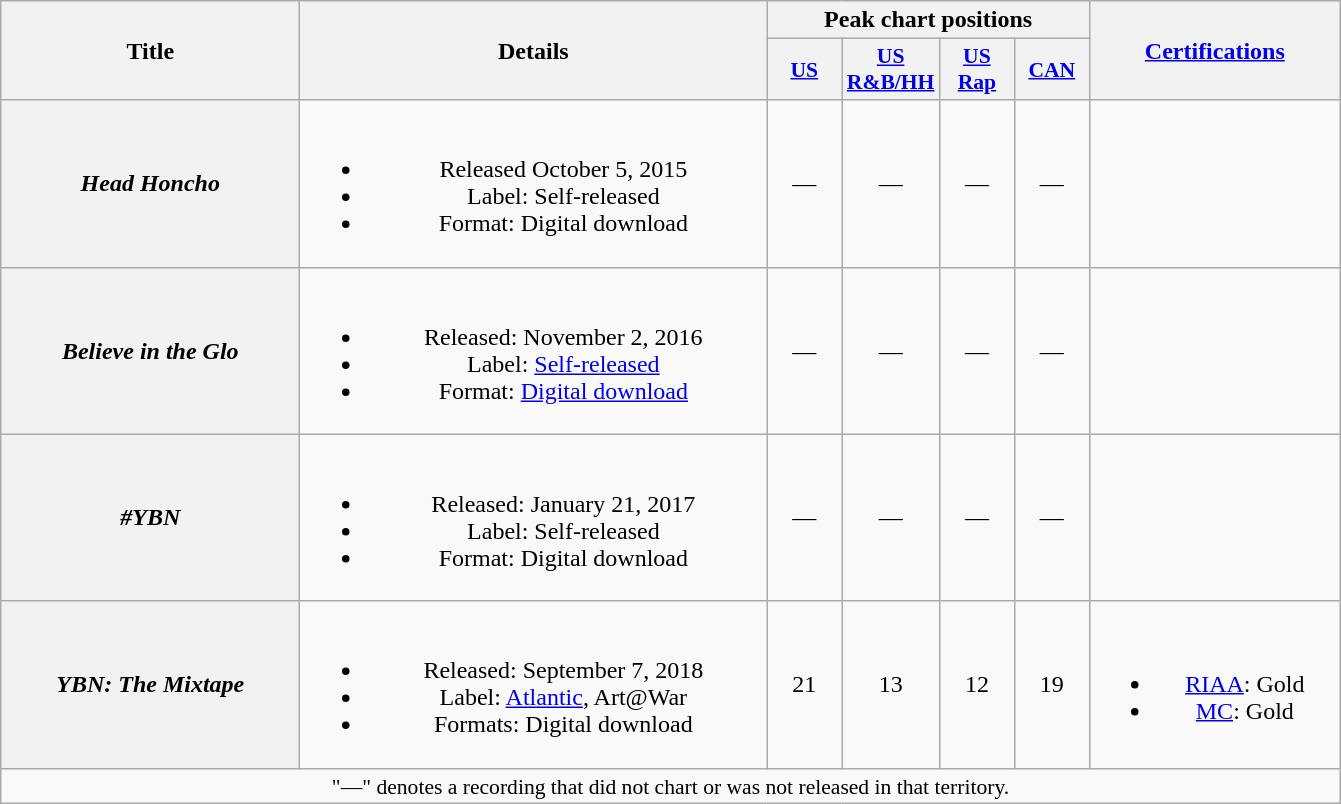<table class="wikitable plainrowheaders" style="text-align: center;">
<tr>
<th scope="col" rowspan="2" style="width:12em;">Title</th>
<th scope="col" rowspan="2" style="width:19em;">Details</th>
<th scope="col" colspan="4">Peak chart positions</th>
<th scope="col" rowspan="2" style="width:10em;"><a href='#'>Certifications</a></th>
</tr>
<tr>
<th scope="col" style="width:3em;font-size:90%;"><a href='#'>US</a><br></th>
<th scope="col" style="width:3em;font-size:90%;"><a href='#'>US R&B/HH</a><br></th>
<th scope="col" style="width:3em;font-size:90%;"><a href='#'>US<br>Rap</a><br></th>
<th scope="col" style="width:3em;font-size:90%;"><a href='#'>CAN</a><br></th>
</tr>
<tr>
<th scope="row"><em>Head Honcho</em></th>
<td><br><ul><li>Released October 5, 2015</li><li>Label: Self-released</li><li>Format: Digital download</li></ul></td>
<td>—</td>
<td>—</td>
<td>—</td>
<td>—</td>
<td></td>
</tr>
<tr>
<th scope="row"><em>Believe in the Glo</em></th>
<td><br><ul><li>Released: November 2, 2016</li><li>Label: <a href='#'>Self-released</a></li><li>Format: <a href='#'>Digital download</a></li></ul></td>
<td>—</td>
<td>—</td>
<td>—</td>
<td>—</td>
<td></td>
</tr>
<tr>
<th scope="row"><em>#YBN</em></th>
<td><br><ul><li>Released: January 21, 2017</li><li>Label: Self-released</li><li>Format: Digital download</li></ul></td>
<td>—</td>
<td>—</td>
<td>—</td>
<td>—</td>
<td></td>
</tr>
<tr>
<th scope="row"><em>YBN: The Mixtape</em><br></th>
<td><br><ul><li>Released: September 7, 2018</li><li>Label: <a href='#'>Atlantic</a>, Art@War</li><li>Formats: Digital download</li></ul></td>
<td>21</td>
<td>13</td>
<td>12</td>
<td>19</td>
<td><br><ul><li><a href='#'>RIAA</a>: Gold</li><li><a href='#'>MC</a>: Gold</li></ul></td>
</tr>
<tr>
<td colspan="10" style="font-size:90%">"—" denotes a recording that did not chart or was not released in that territory.</td>
</tr>
</table>
